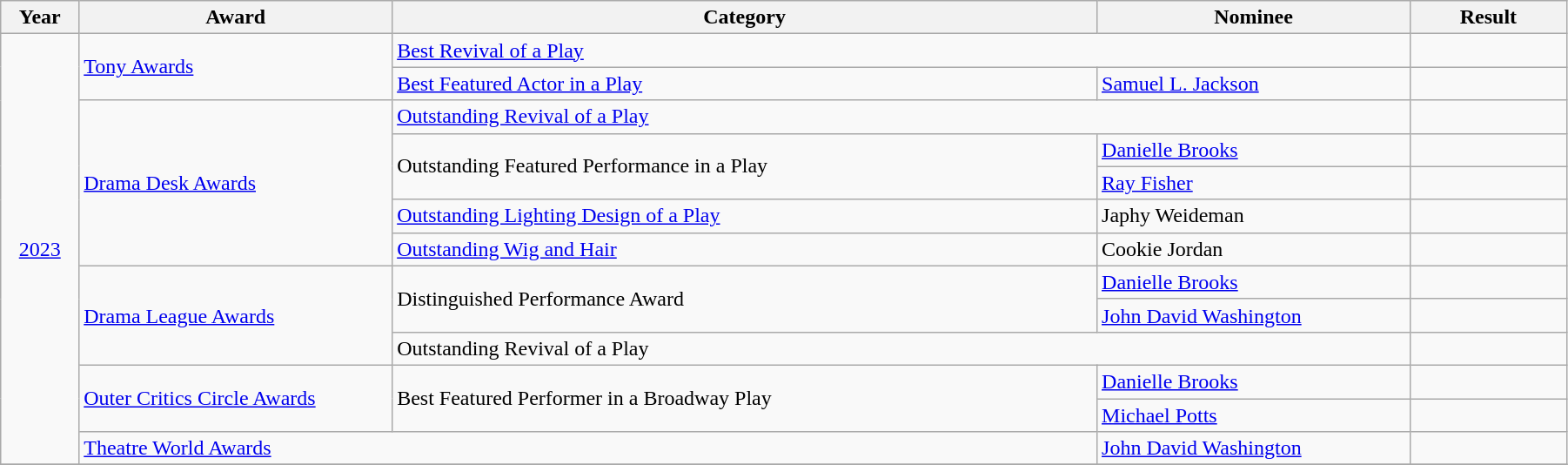<table class="wikitable" width="95%">
<tr>
<th width="5%">Year</th>
<th width="20%">Award</th>
<th width="45%">Category</th>
<th width="20%">Nominee</th>
<th width="10%">Result</th>
</tr>
<tr>
<td rowspan="13" align="center"><a href='#'>2023</a></td>
<td rowspan="2"><a href='#'>Tony Awards</a></td>
<td colspan="2"><a href='#'>Best Revival of a Play</a></td>
<td></td>
</tr>
<tr>
<td><a href='#'>Best Featured Actor in a Play</a></td>
<td><a href='#'>Samuel L. Jackson</a></td>
<td></td>
</tr>
<tr>
<td rowspan="5"><a href='#'>Drama Desk Awards</a></td>
<td colspan="2"><a href='#'>Outstanding Revival of a Play</a></td>
<td></td>
</tr>
<tr>
<td rowspan="2">Outstanding Featured Performance in a Play</td>
<td><a href='#'>Danielle Brooks</a></td>
<td></td>
</tr>
<tr>
<td><a href='#'>Ray Fisher</a></td>
<td></td>
</tr>
<tr>
<td><a href='#'>Outstanding Lighting Design of a Play</a></td>
<td>Japhy Weideman</td>
<td></td>
</tr>
<tr>
<td><a href='#'>Outstanding Wig and Hair</a></td>
<td>Cookie Jordan</td>
<td></td>
</tr>
<tr>
<td rowspan="3"><a href='#'>Drama League Awards</a></td>
<td rowspan="2">Distinguished Performance Award</td>
<td><a href='#'>Danielle Brooks</a></td>
<td></td>
</tr>
<tr>
<td><a href='#'>John David Washington</a></td>
<td></td>
</tr>
<tr>
<td colspan="2">Outstanding Revival of a Play</td>
<td></td>
</tr>
<tr>
<td rowspan="2"><a href='#'>Outer Critics Circle Awards</a></td>
<td rowspan="2">Best Featured Performer in a Broadway Play</td>
<td><a href='#'>Danielle Brooks</a></td>
<td></td>
</tr>
<tr>
<td><a href='#'>Michael Potts</a></td>
<td></td>
</tr>
<tr>
<td colspan="2"><a href='#'>Theatre World Awards</a></td>
<td><a href='#'>John David Washington</a></td>
<td></td>
</tr>
<tr>
</tr>
</table>
